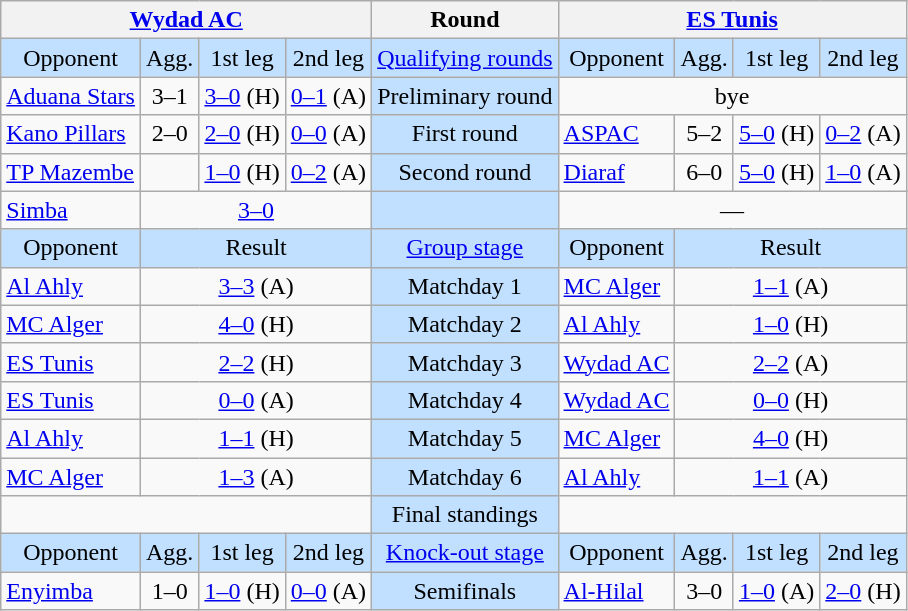<table class="wikitable" style="text-align: center;">
<tr>
<th colspan=4> <a href='#'>Wydad AC</a></th>
<th>Round</th>
<th colspan=4> <a href='#'>ES Tunis</a></th>
</tr>
<tr bgcolor=#c1e0ff>
<td>Opponent</td>
<td>Agg.</td>
<td>1st leg</td>
<td>2nd leg</td>
<td><a href='#'>Qualifying rounds</a></td>
<td>Opponent</td>
<td>Agg.</td>
<td>1st leg</td>
<td>2nd leg</td>
</tr>
<tr>
<td align=left> <a href='#'>Aduana Stars</a></td>
<td>3–1</td>
<td><a href='#'>3–0</a> (H)</td>
<td><a href='#'>0–1</a> (A)</td>
<td bgcolor=#c1e0ff>Preliminary round</td>
<td colspan=4>bye</td>
</tr>
<tr>
<td align=left> <a href='#'>Kano Pillars</a></td>
<td>2–0</td>
<td><a href='#'>2–0</a> (H)</td>
<td><a href='#'>0–0</a> (A)</td>
<td bgcolor=#c1e0ff>First round</td>
<td align=left> <a href='#'>ASPAC</a></td>
<td>5–2</td>
<td><a href='#'>5–0</a> (H)</td>
<td><a href='#'>0–2</a> (A)</td>
</tr>
<tr>
<td align=left> <a href='#'>TP Mazembe</a></td>
<td></td>
<td><a href='#'>1–0</a> (H)</td>
<td><a href='#'>0–2</a> (A)</td>
<td bgcolor=#c1e0ff>Second round</td>
<td align=left> <a href='#'>Diaraf</a></td>
<td>6–0</td>
<td><a href='#'>5–0</a> (H)</td>
<td><a href='#'>1–0</a> (A)</td>
</tr>
<tr>
<td align=left> <a href='#'>Simba</a></td>
<td colspan=3><a href='#'>3–0</a></td>
<td bgcolor=#c1e0ff></td>
<td colspan=4>—</td>
</tr>
<tr bgcolor=#c1e0ff>
<td>Opponent</td>
<td colspan=3>Result</td>
<td><a href='#'>Group stage</a></td>
<td>Opponent</td>
<td colspan=3>Result</td>
</tr>
<tr>
<td align=left> <a href='#'>Al Ahly</a></td>
<td colspan=3><a href='#'>3–3</a> (A)</td>
<td bgcolor=#c1e0ff>Matchday 1</td>
<td align=left> <a href='#'>MC Alger</a></td>
<td colspan=3><a href='#'>1–1</a> (A)</td>
</tr>
<tr>
<td align=left> <a href='#'>MC Alger</a></td>
<td colspan=3><a href='#'>4–0</a> (H)</td>
<td bgcolor=#c1e0ff>Matchday 2</td>
<td align=left> <a href='#'>Al Ahly</a></td>
<td colspan=3><a href='#'>1–0</a> (H)</td>
</tr>
<tr>
<td align=left> <a href='#'>ES Tunis</a></td>
<td colspan=3><a href='#'>2–2</a> (H)</td>
<td bgcolor=#c1e0ff>Matchday 3</td>
<td align=left> <a href='#'>Wydad AC</a></td>
<td colspan=3><a href='#'>2–2</a> (A)</td>
</tr>
<tr>
<td align=left> <a href='#'>ES Tunis</a></td>
<td colspan=3><a href='#'>0–0</a> (A)</td>
<td bgcolor=#c1e0ff>Matchday 4</td>
<td align=left> <a href='#'>Wydad AC</a></td>
<td colspan=3><a href='#'>0–0</a> (H)</td>
</tr>
<tr>
<td align=left> <a href='#'>Al Ahly</a></td>
<td colspan=3><a href='#'>1–1</a> (H)</td>
<td bgcolor=#c1e0ff>Matchday 5</td>
<td align=left> <a href='#'>MC Alger</a></td>
<td colspan=3><a href='#'>4–0</a> (H)</td>
</tr>
<tr>
<td align=left> <a href='#'>MC Alger</a></td>
<td colspan=3><a href='#'>1–3</a> (A)</td>
<td bgcolor=#c1e0ff>Matchday 6</td>
<td align=left> <a href='#'>Al Ahly</a></td>
<td colspan=3><a href='#'>1–1</a> (A)</td>
</tr>
<tr>
<td colspan=4 align=center valign=top><br></td>
<td bgcolor=#c1e0ff>Final standings</td>
<td colspan=4 align=center valign=top><br></td>
</tr>
<tr bgcolor=#c1e0ff>
<td>Opponent</td>
<td>Agg.</td>
<td>1st leg</td>
<td>2nd leg</td>
<td><a href='#'>Knock-out stage</a></td>
<td>Opponent</td>
<td>Agg.</td>
<td>1st leg</td>
<td>2nd leg</td>
</tr>
<tr>
<td align=left> <a href='#'>Enyimba</a></td>
<td>1–0</td>
<td><a href='#'>1–0</a> (H)</td>
<td><a href='#'>0–0</a> (A)</td>
<td bgcolor=#c1e0ff>Semifinals</td>
<td align=left> <a href='#'>Al-Hilal</a></td>
<td>3–0</td>
<td><a href='#'>1–0</a> (A)</td>
<td><a href='#'>2–0</a> (H)</td>
</tr>
</table>
